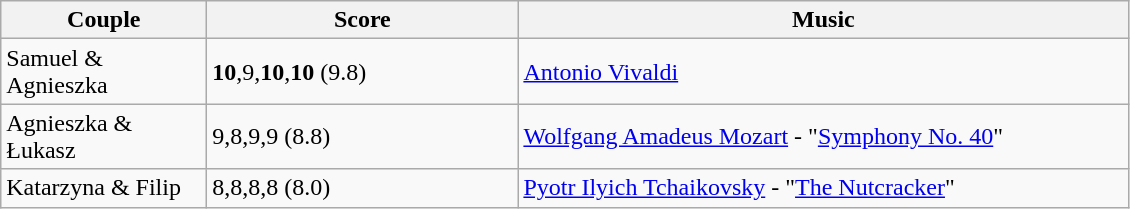<table class="wikitable">
<tr>
<th style="width:130px;">Couple</th>
<th style="width:200px;">Score</th>
<th style="width:400px;">Music</th>
</tr>
<tr>
<td rowspan="1">Samuel & Agnieszka</td>
<td><strong>10</strong>,9,<strong>10</strong>,<strong>10</strong> (9.8)</td>
<td><a href='#'>Antonio Vivaldi</a></td>
</tr>
<tr>
<td rowspan="1">Agnieszka & Łukasz</td>
<td>9,8,9,9 (8.8)</td>
<td><a href='#'>Wolfgang Amadeus Mozart</a> - "<a href='#'>Symphony No. 40</a>"</td>
</tr>
<tr>
<td rowspan="1">Katarzyna & Filip</td>
<td>8,8,8,8 (8.0)</td>
<td><a href='#'>Pyotr Ilyich Tchaikovsky</a> - "<a href='#'>The Nutcracker</a>"</td>
</tr>
</table>
